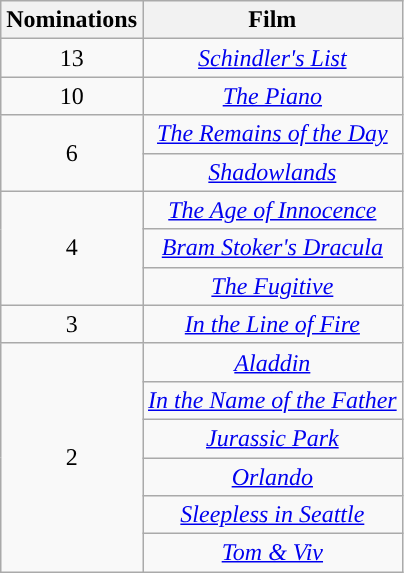<table class="wikitable" style="text-align:center;">
<tr>
<th style="background:">Nominations</th>
<th style="background:">Film</th>
</tr>
<tr>
<td>13</td>
<td><em><a href='#'>Schindler's List</a></em></td>
</tr>
<tr>
<td>10</td>
<td><em><a href='#'>The Piano</a></em></td>
</tr>
<tr>
<td rowspan="2">6</td>
<td><em><a href='#'>The Remains of the Day</a></em></td>
</tr>
<tr>
<td><em><a href='#'>Shadowlands</a></em></td>
</tr>
<tr>
<td rowspan="3">4</td>
<td><em><a href='#'>The Age of Innocence</a></em></td>
</tr>
<tr>
<td><em><a href='#'>Bram Stoker's Dracula</a></em></td>
</tr>
<tr>
<td><em><a href='#'>The Fugitive</a></em></td>
</tr>
<tr>
<td>3</td>
<td><em><a href='#'>In the Line of Fire</a></em></td>
</tr>
<tr>
<td rowspan="6">2</td>
<td><em><a href='#'>Aladdin</a></em></td>
</tr>
<tr>
<td><em><a href='#'>In the Name of the Father</a></em></td>
</tr>
<tr>
<td><em><a href='#'>Jurassic Park</a></em></td>
</tr>
<tr>
<td><em><a href='#'>Orlando</a></em></td>
</tr>
<tr>
<td><em><a href='#'>Sleepless in Seattle</a></em></td>
</tr>
<tr>
<td><em><a href='#'>Tom & Viv</a></em></td>
</tr>
</table>
